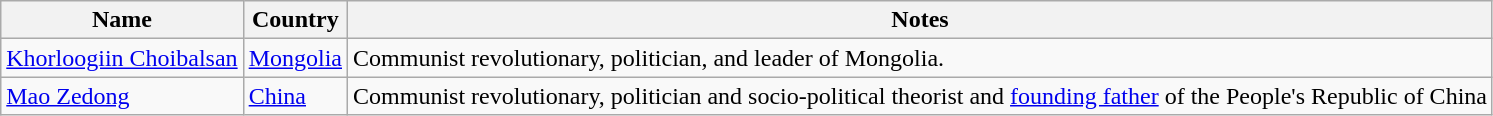<table class="wikitable sortable">
<tr>
<th>Name</th>
<th>Country</th>
<th>Notes</th>
</tr>
<tr>
<td><a href='#'>Khorloogiin Choibalsan</a></td>
<td><a href='#'>Mongolia</a></td>
<td>Communist revolutionary, politician, and leader of Mongolia.</td>
</tr>
<tr>
<td><a href='#'>Mao Zedong</a></td>
<td><a href='#'>China</a></td>
<td>Communist revolutionary, politician and socio-political theorist and <a href='#'>founding father</a> of the People's Republic of China</td>
</tr>
</table>
